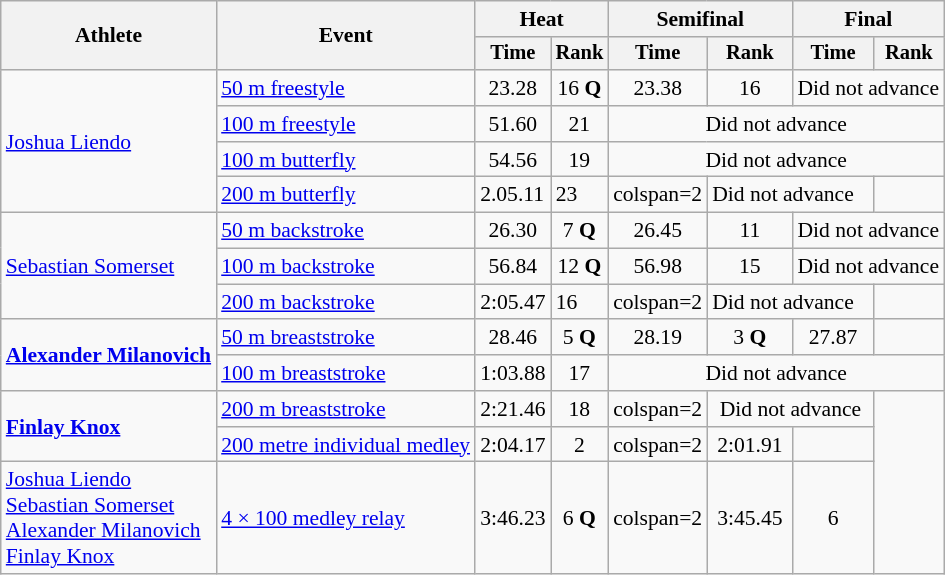<table class=wikitable style="font-size:90%">
<tr>
<th rowspan=2>Athlete</th>
<th rowspan=2>Event</th>
<th colspan="2">Heat</th>
<th colspan="2">Semifinal</th>
<th colspan="2">Final</th>
</tr>
<tr style="font-size:95%">
<th>Time</th>
<th>Rank</th>
<th>Time</th>
<th>Rank</th>
<th>Time</th>
<th>Rank</th>
</tr>
<tr align=center>
<td align=left rowspan=4><a href='#'>Joshua Liendo</a></td>
<td align=left><a href='#'>50 m freestyle</a></td>
<td>23.28</td>
<td>16 <strong>Q</strong></td>
<td>23.38</td>
<td>16</td>
<td colspan=2>Did not advance</td>
</tr>
<tr align=center>
<td align=left><a href='#'>100 m freestyle</a></td>
<td>51.60</td>
<td>21</td>
<td colspan=4>Did not advance</td>
</tr>
<tr align=center>
<td align=left><a href='#'>100 m butterfly</a></td>
<td>54.56</td>
<td>19</td>
<td colspan=4>Did not advance</td>
</tr>
<tr>
<td align=left><a href='#'>200 m butterfly</a></td>
<td>2.05.11</td>
<td>23</td>
<td>colspan=2 </td>
<td colspan=2>Did not advance</td>
</tr>
<tr align=center>
<td align=left rowspan=3><a href='#'>Sebastian Somerset</a></td>
<td align=left><a href='#'>50 m backstroke</a></td>
<td>26.30</td>
<td>7 <strong>Q</strong></td>
<td>26.45</td>
<td>11</td>
<td colspan=2>Did not advance</td>
</tr>
<tr align=center>
<td align=left><a href='#'>100 m backstroke</a></td>
<td>56.84</td>
<td>12 <strong>Q</strong></td>
<td>56.98</td>
<td>15</td>
<td colspan=2>Did not advance</td>
</tr>
<tr>
<td align=left><a href='#'>200 m backstroke</a></td>
<td>2:05.47</td>
<td>16</td>
<td>colspan=2 </td>
<td colspan=2>Did not advance</td>
</tr>
<tr align=center>
<td align=left rowspan=2><strong><a href='#'>Alexander Milanovich</a></strong></td>
<td align=left><a href='#'>50 m breaststroke</a></td>
<td>28.46</td>
<td>5 <strong>Q</strong></td>
<td>28.19</td>
<td>3 <strong>Q</strong></td>
<td>27.87</td>
<td></td>
</tr>
<tr align=center>
<td align=left><a href='#'>100 m breaststroke</a></td>
<td>1:03.88</td>
<td>17</td>
<td colspan=4>Did not advance</td>
</tr>
<tr align=center>
<td align=left rowspan=2><strong><a href='#'>Finlay Knox</a></strong></td>
<td align=left><a href='#'>200 m breaststroke</a></td>
<td>2:21.46</td>
<td>18</td>
<td>colspan=2 </td>
<td colspan=2>Did not advance</td>
</tr>
<tr align=center>
<td align=left><a href='#'>200 metre individual medley</a></td>
<td>2:04.17</td>
<td>2</td>
<td>colspan=2 </td>
<td>2:01.91</td>
<td></td>
</tr>
<tr align=center>
<td align=left><a href='#'>Joshua Liendo</a><br><a href='#'>Sebastian Somerset</a><br><a href='#'>Alexander Milanovich</a><br><a href='#'>Finlay Knox</a></td>
<td align=left><a href='#'>4 × 100 medley relay</a></td>
<td>3:46.23</td>
<td>6 <strong>Q</strong></td>
<td>colspan=2 </td>
<td>3:45.45</td>
<td>6</td>
</tr>
</table>
